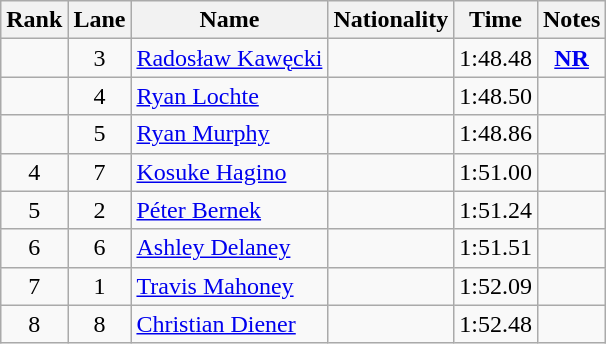<table class="wikitable sortable" style="text-align:center">
<tr>
<th>Rank</th>
<th>Lane</th>
<th>Name</th>
<th>Nationality</th>
<th>Time</th>
<th>Notes</th>
</tr>
<tr>
<td></td>
<td>3</td>
<td align=left><a href='#'>Radosław Kawęcki</a></td>
<td align=left></td>
<td>1:48.48</td>
<td><strong><a href='#'>NR</a></strong></td>
</tr>
<tr>
<td></td>
<td>4</td>
<td align=left><a href='#'>Ryan Lochte</a></td>
<td align=left></td>
<td>1:48.50</td>
<td></td>
</tr>
<tr>
<td></td>
<td>5</td>
<td align=left><a href='#'>Ryan Murphy</a></td>
<td align=left></td>
<td>1:48.86</td>
<td></td>
</tr>
<tr>
<td>4</td>
<td>7</td>
<td align=left><a href='#'>Kosuke Hagino</a></td>
<td align=left></td>
<td>1:51.00</td>
<td></td>
</tr>
<tr>
<td>5</td>
<td>2</td>
<td align=left><a href='#'>Péter Bernek</a></td>
<td align=left></td>
<td>1:51.24</td>
<td></td>
</tr>
<tr>
<td>6</td>
<td>6</td>
<td align=left><a href='#'>Ashley Delaney</a></td>
<td align=left></td>
<td>1:51.51</td>
<td></td>
</tr>
<tr>
<td>7</td>
<td>1</td>
<td align=left><a href='#'>Travis Mahoney</a></td>
<td align=left></td>
<td>1:52.09</td>
<td></td>
</tr>
<tr>
<td>8</td>
<td>8</td>
<td align=left><a href='#'>Christian Diener</a></td>
<td align=left></td>
<td>1:52.48</td>
<td></td>
</tr>
</table>
